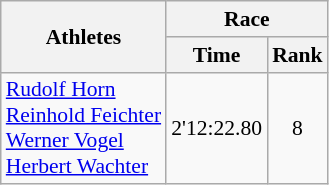<table class="wikitable" border="1" style="font-size:90%">
<tr>
<th rowspan=2>Athletes</th>
<th colspan=2>Race</th>
</tr>
<tr>
<th>Time</th>
<th>Rank</th>
</tr>
<tr>
<td><a href='#'>Rudolf Horn</a><br><a href='#'>Reinhold Feichter</a><br><a href='#'>Werner Vogel</a><br><a href='#'>Herbert Wachter</a></td>
<td align=center>2'12:22.80</td>
<td align=center>8</td>
</tr>
</table>
